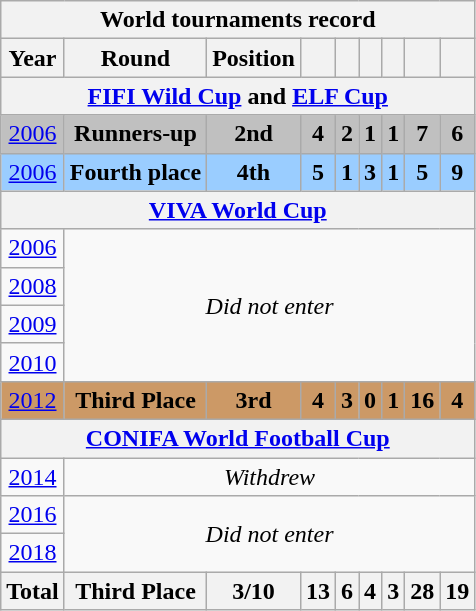<table class="wikitable" style="text-align:center;">
<tr>
<th colspan="9">World tournaments record</th>
</tr>
<tr>
<th>Year</th>
<th>Round</th>
<th>Position</th>
<th></th>
<th></th>
<th></th>
<th></th>
<th></th>
<th></th>
</tr>
<tr>
<th colspan="9"><a href='#'>FIFI Wild Cup</a> and <a href='#'>ELF Cup</a></th>
</tr>
<tr style="background:silver;">
<td><a href='#'>2006</a></td>
<td><strong>Runners-up</strong></td>
<td><strong>2nd</strong></td>
<td><strong>4</strong></td>
<td><strong>2</strong></td>
<td><strong>1</strong></td>
<td><strong>1</strong></td>
<td><strong>7</strong></td>
<td><strong>6</strong></td>
</tr>
<tr style="background:#9ACDFF;">
<td> <a href='#'>2006</a></td>
<td><strong>Fourth place</strong></td>
<td><strong>4th</strong></td>
<td><strong>5</strong></td>
<td><strong>1</strong></td>
<td><strong>3</strong></td>
<td><strong>1</strong></td>
<td><strong>5</strong></td>
<td><strong>9</strong></td>
</tr>
<tr>
<th colspan="9"><a href='#'>VIVA World Cup</a></th>
</tr>
<tr>
<td> <a href='#'>2006</a></td>
<td colspan=8 rowspan=4><em>Did not enter</em></td>
</tr>
<tr>
<td> <a href='#'>2008</a></td>
</tr>
<tr>
<td> <a href='#'>2009</a></td>
</tr>
<tr>
<td> <a href='#'>2010</a></td>
</tr>
<tr style="background:#CC9966;">
<td> <a href='#'>2012</a></td>
<td><strong>Third Place</strong></td>
<td><strong>3rd</strong></td>
<td><strong>4</strong></td>
<td><strong>3</strong></td>
<td><strong>0</strong></td>
<td><strong>1</strong></td>
<td><strong>16</strong></td>
<td><strong>4</strong></td>
</tr>
<tr>
<th colspan="9"><a href='#'>CONIFA World Football Cup</a></th>
</tr>
<tr>
<td> <a href='#'>2014</a></td>
<td colspan=8><em>Withdrew</em></td>
</tr>
<tr>
<td> <a href='#'>2016</a></td>
<td colspan=8 rowspan=2><em>Did not enter</em></td>
</tr>
<tr>
<td> <a href='#'>2018</a></td>
</tr>
<tr>
<th>Total</th>
<th>Third Place</th>
<th>3/10</th>
<th>13</th>
<th>6</th>
<th>4</th>
<th>3</th>
<th>28</th>
<th>19</th>
</tr>
</table>
